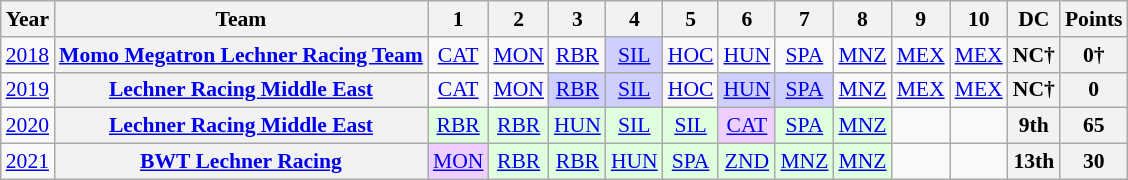<table class="wikitable" style="text-align:center; font-size:90%">
<tr>
<th>Year</th>
<th>Team</th>
<th>1</th>
<th>2</th>
<th>3</th>
<th>4</th>
<th>5</th>
<th>6</th>
<th>7</th>
<th>8</th>
<th>9</th>
<th>10</th>
<th>DC</th>
<th>Points</th>
</tr>
<tr>
<td><a href='#'>2018</a></td>
<th><a href='#'>Momo Megatron Lechner Racing Team</a></th>
<td><a href='#'>CAT</a></td>
<td><a href='#'>MON</a></td>
<td><a href='#'>RBR</a></td>
<td style="background:#CFCFFF;"><a href='#'>SIL</a><br></td>
<td><a href='#'>HOC</a></td>
<td><a href='#'>HUN</a></td>
<td><a href='#'>SPA</a></td>
<td><a href='#'>MNZ</a></td>
<td><a href='#'>MEX</a></td>
<td><a href='#'>MEX</a></td>
<th>NC†</th>
<th>0†</th>
</tr>
<tr>
<td><a href='#'>2019</a></td>
<th><a href='#'>Lechner Racing Middle East</a></th>
<td><a href='#'>CAT</a></td>
<td><a href='#'>MON</a></td>
<td style="background:#CFCFFF;"><a href='#'>RBR</a><br></td>
<td style="background:#CFCFFF;"><a href='#'>SIL</a><br></td>
<td><a href='#'>HOC</a></td>
<td style="background:#CFCFFF;"><a href='#'>HUN</a><br></td>
<td style="background:#CFCFFF;"><a href='#'>SPA</a><br></td>
<td><a href='#'>MNZ</a></td>
<td><a href='#'>MEX</a></td>
<td><a href='#'>MEX</a></td>
<th>NC†</th>
<th>0</th>
</tr>
<tr>
<td><a href='#'>2020</a></td>
<th><a href='#'>Lechner Racing Middle East</a></th>
<td style="background:#DFFFDF;"><a href='#'>RBR</a><br></td>
<td style="background:#DFFFDF;"><a href='#'>RBR</a><br></td>
<td style="background:#DFFFDF;"><a href='#'>HUN</a><br></td>
<td style="background:#DFFFDF;"><a href='#'>SIL</a><br></td>
<td style="background:#DFFFDF;"><a href='#'>SIL</a><br></td>
<td style="background:#EFCFFF;"><a href='#'>CAT</a><br></td>
<td style="background:#DFFFDF;"><a href='#'>SPA</a><br></td>
<td style="background:#DFFFDF;"><a href='#'>MNZ</a><br></td>
<td></td>
<td></td>
<th>9th</th>
<th>65</th>
</tr>
<tr>
<td><a href='#'>2021</a></td>
<th><a href='#'>BWT Lechner Racing</a></th>
<td style="background:#EFCFFF;"><a href='#'>MON</a><br></td>
<td style="background:#DFFFDF;"><a href='#'>RBR</a><br></td>
<td style="background:#DFFFDF;"><a href='#'>RBR</a><br></td>
<td style="background:#DFFFDF;"><a href='#'>HUN</a><br></td>
<td style="background:#DFFFDF;"><a href='#'>SPA</a><br></td>
<td style="background:#DFFFDF;"><a href='#'>ZND</a><br></td>
<td style="background:#DFFFDF;"><a href='#'>MNZ</a><br></td>
<td style="background:#DFFFDF;"><a href='#'>MNZ</a><br></td>
<td></td>
<td></td>
<th>13th</th>
<th>30</th>
</tr>
</table>
